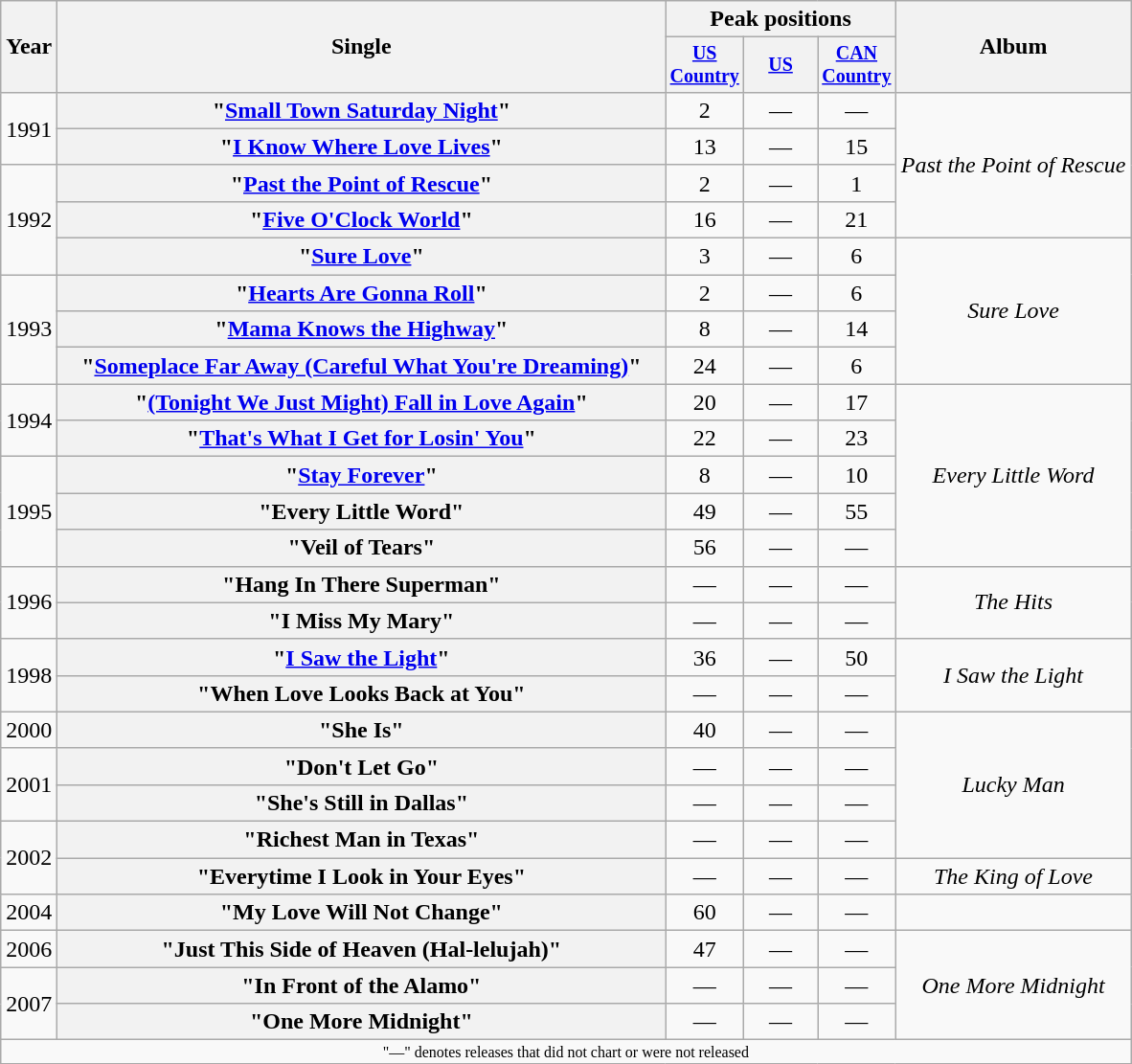<table class="wikitable plainrowheaders" style="text-align:center;">
<tr>
<th rowspan="2">Year</th>
<th rowspan="2" style="width:26em;">Single</th>
<th colspan="3">Peak positions</th>
<th rowspan="2">Album</th>
</tr>
<tr style="font-size:smaller;">
<th width="45"><a href='#'>US Country</a><br></th>
<th width="45"><a href='#'>US</a></th>
<th width="45"><a href='#'>CAN Country</a><br></th>
</tr>
<tr>
<td rowspan="2">1991</td>
<th scope="row">"<a href='#'>Small Town Saturday Night</a>"</th>
<td>2</td>
<td>—</td>
<td>—</td>
<td rowspan="4"><em>Past the Point of Rescue</em></td>
</tr>
<tr>
<th scope="row">"<a href='#'>I Know Where Love Lives</a>"</th>
<td>13</td>
<td>—</td>
<td>15</td>
</tr>
<tr>
<td rowspan="3">1992</td>
<th scope="row">"<a href='#'>Past the Point of Rescue</a>"</th>
<td>2</td>
<td>—</td>
<td>1</td>
</tr>
<tr>
<th scope="row">"<a href='#'>Five O'Clock World</a>"</th>
<td>16</td>
<td>—</td>
<td>21</td>
</tr>
<tr>
<th scope="row">"<a href='#'>Sure Love</a>"</th>
<td>3</td>
<td>—</td>
<td>6</td>
<td rowspan="4"><em>Sure Love</em></td>
</tr>
<tr>
<td rowspan="3">1993</td>
<th scope="row">"<a href='#'>Hearts Are Gonna Roll</a>"</th>
<td>2</td>
<td>—</td>
<td>6</td>
</tr>
<tr>
<th scope="row">"<a href='#'>Mama Knows the Highway</a>"</th>
<td>8</td>
<td>—</td>
<td>14</td>
</tr>
<tr>
<th scope="row">"<a href='#'>Someplace Far Away (Careful What You're Dreaming)</a>"</th>
<td>24</td>
<td>—</td>
<td>6</td>
</tr>
<tr>
<td rowspan="2">1994</td>
<th scope="row">"<a href='#'>(Tonight We Just Might) Fall in Love Again</a>"</th>
<td>20</td>
<td>—</td>
<td>17</td>
<td rowspan="5"><em>Every Little Word</em></td>
</tr>
<tr>
<th scope="row">"<a href='#'>That's What I Get for Losin' You</a>"</th>
<td>22</td>
<td>—</td>
<td>23</td>
</tr>
<tr>
<td rowspan="3">1995</td>
<th scope="row">"<a href='#'>Stay Forever</a>"</th>
<td>8</td>
<td>—</td>
<td>10</td>
</tr>
<tr>
<th scope="row">"Every Little Word"</th>
<td>49</td>
<td>—</td>
<td>55</td>
</tr>
<tr>
<th scope="row">"Veil of Tears"</th>
<td>56</td>
<td>—</td>
<td>—</td>
</tr>
<tr>
<td rowspan="2">1996</td>
<th scope="row">"Hang In There Superman"</th>
<td>—</td>
<td>—</td>
<td>—</td>
<td rowspan="2"><em>The Hits</em></td>
</tr>
<tr>
<th scope="row">"I Miss My Mary"</th>
<td>—</td>
<td>—</td>
<td>—</td>
</tr>
<tr>
<td rowspan="2">1998</td>
<th scope="row">"<a href='#'>I Saw the Light</a>"</th>
<td>36</td>
<td>—</td>
<td>50</td>
<td rowspan="2"><em>I Saw the Light</em></td>
</tr>
<tr>
<th scope="row">"When Love Looks Back at You"</th>
<td>—</td>
<td>—</td>
<td>—</td>
</tr>
<tr>
<td>2000</td>
<th scope="row">"She Is"</th>
<td>40</td>
<td>—</td>
<td>—</td>
<td rowspan="4"><em>Lucky Man</em></td>
</tr>
<tr>
<td rowspan="2">2001</td>
<th scope="row">"Don't Let Go"</th>
<td>—</td>
<td>—</td>
<td>—</td>
</tr>
<tr>
<th scope="row">"She's Still in Dallas"</th>
<td>—</td>
<td>—</td>
<td>—</td>
</tr>
<tr>
<td rowspan="2">2002</td>
<th scope="row">"Richest Man in Texas"</th>
<td>—</td>
<td>—</td>
<td>—</td>
</tr>
<tr>
<th scope="row">"Everytime I Look in Your Eyes"</th>
<td>—</td>
<td>—</td>
<td>—</td>
<td><em>The King of Love</em></td>
</tr>
<tr>
<td>2004</td>
<th scope="row">"My Love Will Not Change"</th>
<td>60</td>
<td>—</td>
<td>—</td>
<td></td>
</tr>
<tr>
<td>2006</td>
<th scope="row">"Just This Side of Heaven (Hal-lelujah)"</th>
<td>47</td>
<td>—</td>
<td>—</td>
<td rowspan="3"><em>One More Midnight</em></td>
</tr>
<tr>
<td rowspan="2">2007</td>
<th scope="row">"In Front of the Alamo" </th>
<td>—</td>
<td>—</td>
<td>—</td>
</tr>
<tr>
<th scope="row">"One More Midnight"</th>
<td>—</td>
<td>—</td>
<td>—</td>
</tr>
<tr>
<td colspan="6" style="font-size:8pt">"—" denotes releases that did not chart or were not released</td>
</tr>
</table>
